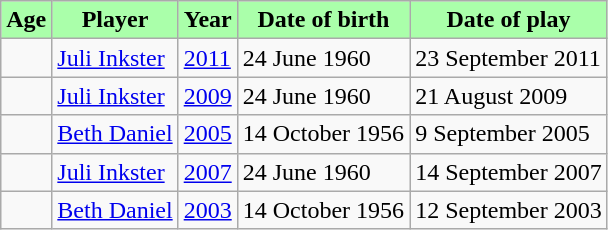<table class="wikitable">
<tr style="background:#aaffaa;">
<td align="center"><strong>Age</strong></td>
<td align="center"><strong>Player</strong></td>
<td align="center"><strong>Year</strong></td>
<td align="center"><strong>Date of birth</strong></td>
<td align="center"><strong>Date of play</strong></td>
</tr>
<tr>
<td></td>
<td><a href='#'>Juli Inkster</a></td>
<td><a href='#'>2011</a></td>
<td>24 June 1960</td>
<td>23 September 2011</td>
</tr>
<tr>
<td></td>
<td><a href='#'>Juli Inkster</a></td>
<td><a href='#'>2009</a></td>
<td>24 June 1960</td>
<td>21 August 2009</td>
</tr>
<tr>
<td></td>
<td><a href='#'>Beth Daniel</a></td>
<td><a href='#'>2005</a></td>
<td>14 October 1956</td>
<td>9 September 2005</td>
</tr>
<tr>
<td></td>
<td><a href='#'>Juli Inkster</a></td>
<td><a href='#'>2007</a></td>
<td>24 June 1960</td>
<td>14 September 2007</td>
</tr>
<tr>
<td></td>
<td><a href='#'>Beth Daniel</a></td>
<td><a href='#'>2003</a></td>
<td>14 October 1956</td>
<td>12 September 2003</td>
</tr>
</table>
